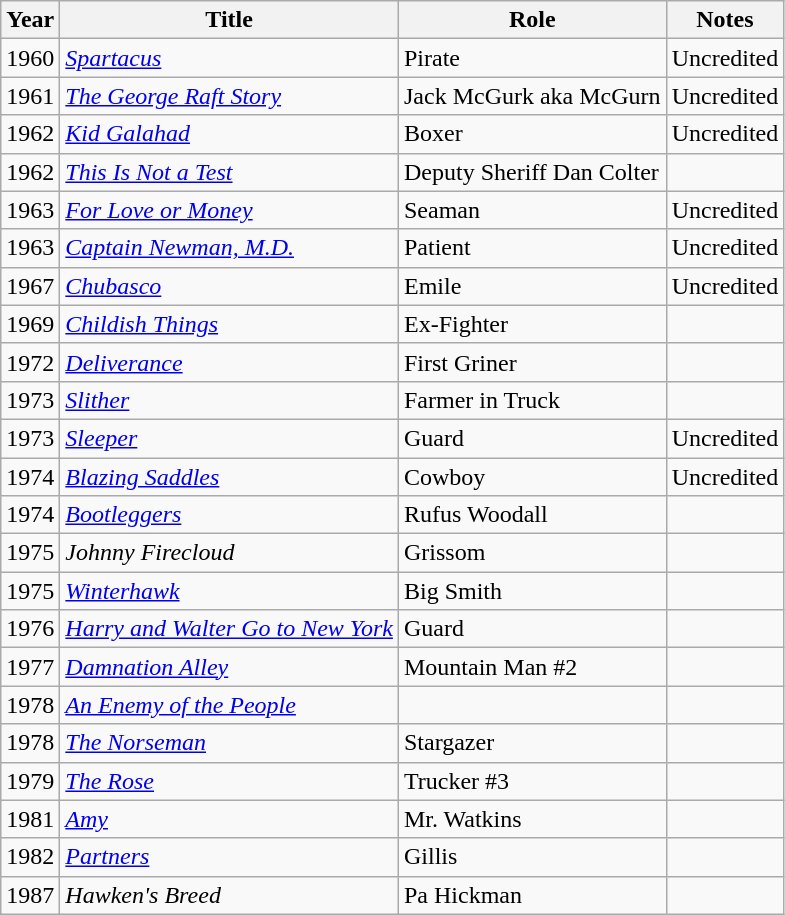<table class="wikitable">
<tr>
<th>Year</th>
<th>Title</th>
<th>Role</th>
<th class="unsortable">Notes</th>
</tr>
<tr>
<td>1960</td>
<td><em><a href='#'>Spartacus</a></em></td>
<td>Pirate</td>
<td>Uncredited</td>
</tr>
<tr>
<td>1961</td>
<td><em><a href='#'>The George Raft Story</a></em></td>
<td>Jack McGurk aka McGurn</td>
<td>Uncredited</td>
</tr>
<tr>
<td>1962</td>
<td><em><a href='#'>Kid Galahad</a></em></td>
<td>Boxer</td>
<td>Uncredited</td>
</tr>
<tr>
<td>1962</td>
<td><em><a href='#'>This Is Not a Test</a></em></td>
<td>Deputy Sheriff Dan Colter</td>
<td></td>
</tr>
<tr>
<td>1963</td>
<td><em><a href='#'>For Love or Money</a></em></td>
<td>Seaman</td>
<td>Uncredited</td>
</tr>
<tr>
<td>1963</td>
<td><em><a href='#'>Captain Newman, M.D.</a></em></td>
<td>Patient</td>
<td>Uncredited</td>
</tr>
<tr>
<td>1967</td>
<td><em><a href='#'>Chubasco</a></em></td>
<td>Emile</td>
<td>Uncredited</td>
</tr>
<tr>
<td>1969</td>
<td><em><a href='#'>Childish Things</a></em></td>
<td>Ex-Fighter</td>
<td></td>
</tr>
<tr>
<td>1972</td>
<td><em><a href='#'>Deliverance</a></em></td>
<td>First Griner</td>
<td></td>
</tr>
<tr>
<td>1973</td>
<td><em><a href='#'>Slither</a></em></td>
<td>Farmer in Truck</td>
<td></td>
</tr>
<tr>
<td>1973</td>
<td><em><a href='#'>Sleeper</a></em></td>
<td>Guard</td>
<td>Uncredited</td>
</tr>
<tr>
<td>1974</td>
<td><em><a href='#'>Blazing Saddles</a></em></td>
<td>Cowboy</td>
<td>Uncredited</td>
</tr>
<tr>
<td>1974</td>
<td><em><a href='#'>Bootleggers</a></em></td>
<td>Rufus Woodall</td>
<td></td>
</tr>
<tr>
<td>1975</td>
<td><em>Johnny Firecloud</em></td>
<td>Grissom</td>
<td></td>
</tr>
<tr>
<td>1975</td>
<td><em><a href='#'>Winterhawk</a></em></td>
<td>Big Smith</td>
<td></td>
</tr>
<tr>
<td>1976</td>
<td><em><a href='#'>Harry and Walter Go to New York</a></em></td>
<td>Guard</td>
<td></td>
</tr>
<tr>
<td>1977</td>
<td><em><a href='#'>Damnation Alley</a></em></td>
<td>Mountain Man #2</td>
<td></td>
</tr>
<tr>
<td>1978</td>
<td><em><a href='#'>An Enemy of the People</a></em></td>
<td></td>
<td></td>
</tr>
<tr>
<td>1978</td>
<td><em><a href='#'>The Norseman</a></em></td>
<td>Stargazer</td>
<td></td>
</tr>
<tr>
<td>1979</td>
<td><em><a href='#'>The Rose</a></em></td>
<td>Trucker #3</td>
<td></td>
</tr>
<tr>
<td>1981</td>
<td><em><a href='#'>Amy</a></em></td>
<td>Mr. Watkins</td>
<td></td>
</tr>
<tr>
<td>1982</td>
<td><em><a href='#'>Partners</a></em></td>
<td>Gillis</td>
<td></td>
</tr>
<tr>
<td>1987</td>
<td><em>Hawken's Breed</em></td>
<td>Pa Hickman</td>
<td></td>
</tr>
</table>
